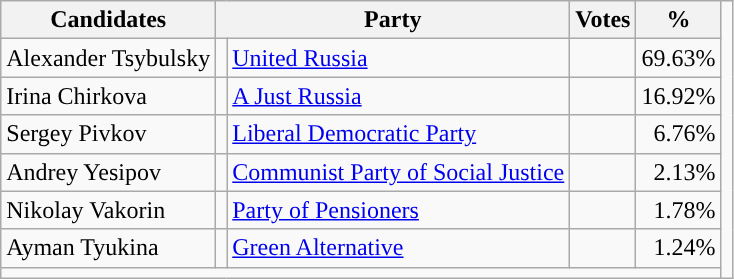<table class="wikitable">
<tr>
<th>Candidates</th>
<th colspan="2">Party</th>
<th>Votes</th>
<th>%</th>
<td rowspan = 8></td>
</tr>
<tr>
<td>Alexander Tsybulsky</td>
<td style="color:inherit;background:"></td>
<td><a href='#'>United Russia</a></td>
<td align=right></td>
<td align=right>69.63%</td>
</tr>
<tr>
<td>Irina Chirkova</td>
<td style="color:inherit;background:"></td>
<td><a href='#'>A Just Russia</a></td>
<td align=right></td>
<td align=right>16.92%</td>
</tr>
<tr>
<td>Sergey Pivkov</td>
<td style="color:inherit;background:"></td>
<td><a href='#'>Liberal Democratic Party</a></td>
<td align=right></td>
<td align=right>6.76%</td>
</tr>
<tr>
<td>Andrey Yesipov</td>
<td style="color:inherit;background:"></td>
<td><a href='#'>Communist Party of Social Justice</a></td>
<td align=right></td>
<td align=right>2.13%</td>
</tr>
<tr>
<td>Nikolay Vakorin</td>
<td style="color:inherit;background:"></td>
<td><a href='#'>Party of Pensioners</a></td>
<td align=right></td>
<td align=right>1.78%</td>
</tr>
<tr>
<td>Ayman Tyukina</td>
<td style="color:inherit;background:"></td>
<td><a href='#'>Green Alternative</a></td>
<td align=right></td>
<td align=right>1.24%</td>
</tr>
<tr>
<td colspan=6></td>
</tr>
</table>
